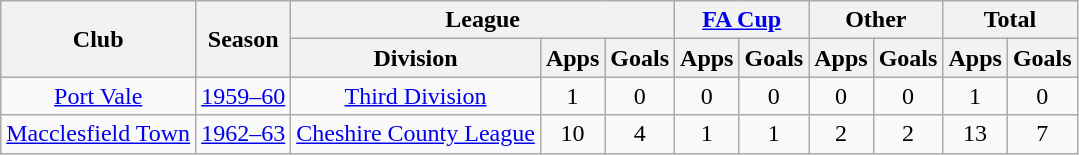<table class="wikitable" style="text-align:center">
<tr>
<th rowspan="2">Club</th>
<th rowspan="2">Season</th>
<th colspan="3">League</th>
<th colspan="2"><a href='#'>FA Cup</a></th>
<th colspan="2">Other</th>
<th colspan="2">Total</th>
</tr>
<tr>
<th>Division</th>
<th>Apps</th>
<th>Goals</th>
<th>Apps</th>
<th>Goals</th>
<th>Apps</th>
<th>Goals</th>
<th>Apps</th>
<th>Goals</th>
</tr>
<tr>
<td><a href='#'>Port Vale</a></td>
<td><a href='#'>1959–60</a></td>
<td><a href='#'>Third Division</a></td>
<td>1</td>
<td>0</td>
<td>0</td>
<td>0</td>
<td>0</td>
<td>0</td>
<td>1</td>
<td>0</td>
</tr>
<tr>
<td><a href='#'>Macclesfield Town</a></td>
<td><a href='#'>1962–63</a></td>
<td><a href='#'>Cheshire County League</a></td>
<td>10</td>
<td>4</td>
<td>1</td>
<td>1</td>
<td>2</td>
<td>2</td>
<td>13</td>
<td>7</td>
</tr>
</table>
